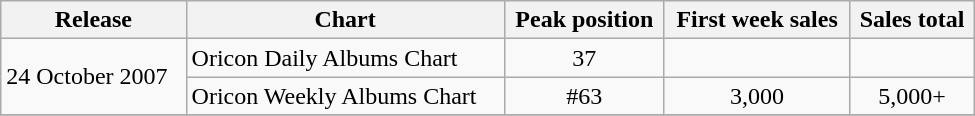<table class="wikitable" width="650px">
<tr>
<th>Release</th>
<th>Chart</th>
<th>Peak position</th>
<th>First week sales</th>
<th>Sales total</th>
</tr>
<tr>
<td rowspan=2>24 October 2007</td>
<td>Oricon Daily Albums Chart</td>
<td align="center">37</td>
<td></td>
</tr>
<tr>
<td>Oricon Weekly Albums Chart</td>
<td align="center">#63</td>
<td align="center">3,000</td>
<td align="center">5,000+</td>
</tr>
<tr>
</tr>
</table>
